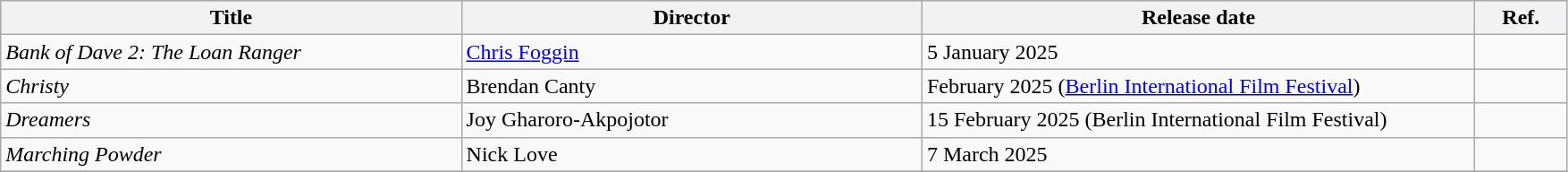<table class="wikitable">
<tr style="background:#b0e0e6; text-align:center;">
<th style="width:25%;">Title</th>
<th style="width:25%;">Director</th>
<th style="width:30%;">Release date</th>
<th style="width:5%;">Ref.</th>
</tr>
<tr>
<td><em>Bank of Dave 2: The Loan Ranger</em></td>
<td><a href='#'>Chris Foggin</a></td>
<td>5 January 2025</td>
<td></td>
</tr>
<tr>
<td><em>Christy</em></td>
<td>Brendan Canty</td>
<td>February 2025 (<a href='#'>Berlin International Film Festival</a>)</td>
<td></td>
</tr>
<tr>
<td><em>Dreamers</em></td>
<td>Joy Gharoro-Akpojotor</td>
<td>15 February 2025 (Berlin International Film Festival)</td>
<td></td>
</tr>
<tr>
<td><em>Marching Powder</em></td>
<td>Nick Love</td>
<td>7 March 2025</td>
<td></td>
</tr>
<tr>
</tr>
</table>
